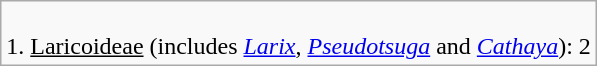<table class="wikitable">
<tr>
<td><br>1. <u>Laricoideae</u> (includes <em><a href='#'>Larix</a></em>, <em><a href='#'>Pseudotsuga</a></em> and <em><a href='#'>Cathaya</a></em>): 2</td>
</tr>
</table>
